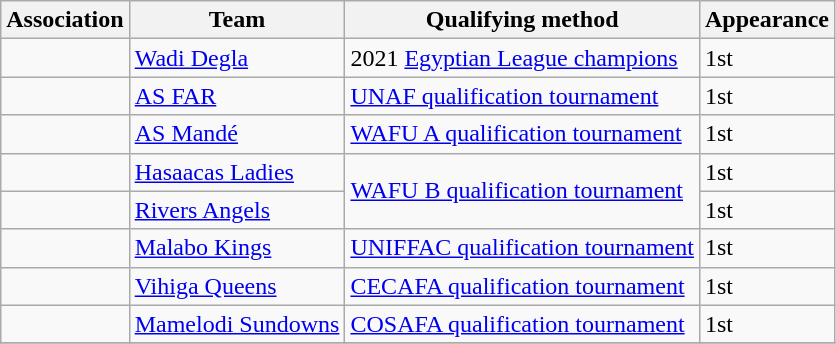<table class="wikitable">
<tr>
<th>Association</th>
<th>Team</th>
<th>Qualifying method</th>
<th>Appearance</th>
</tr>
<tr>
<td></td>
<td><a href='#'>Wadi Degla</a> <em></em></td>
<td>2021 <a href='#'>Egyptian League champions</a></td>
<td>1st</td>
</tr>
<tr>
<td></td>
<td><a href='#'>AS FAR</a></td>
<td><a href='#'>UNAF qualification tournament</a></td>
<td>1st</td>
</tr>
<tr>
<td></td>
<td><a href='#'>AS Mandé</a></td>
<td><a href='#'>WAFU A qualification tournament</a></td>
<td>1st</td>
</tr>
<tr>
<td></td>
<td><a href='#'>Hasaacas Ladies</a></td>
<td rowspan=2><a href='#'>WAFU B qualification tournament</a></td>
<td>1st</td>
</tr>
<tr>
<td></td>
<td><a href='#'>Rivers Angels</a></td>
<td>1st</td>
</tr>
<tr>
<td></td>
<td><a href='#'>Malabo Kings</a></td>
<td><a href='#'>UNIFFAC qualification tournament</a></td>
<td>1st</td>
</tr>
<tr>
<td></td>
<td><a href='#'>Vihiga Queens</a></td>
<td><a href='#'>CECAFA qualification tournament</a></td>
<td>1st</td>
</tr>
<tr>
<td></td>
<td><a href='#'>Mamelodi Sundowns</a></td>
<td><a href='#'>COSAFA qualification tournament</a></td>
<td>1st</td>
</tr>
<tr>
</tr>
</table>
